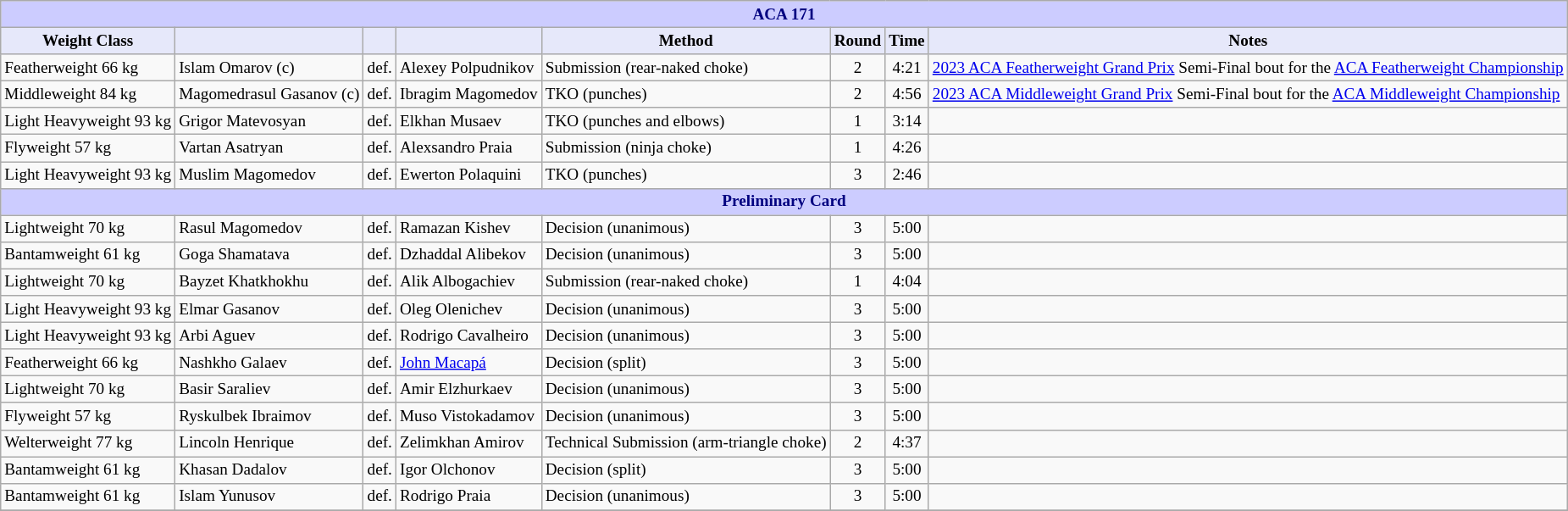<table class="wikitable" style="font-size: 80%;">
<tr>
<th colspan="8" style="background-color: #ccf; color: #000080; text-align: center;"><strong>ACA 171</strong></th>
</tr>
<tr>
<th colspan="1" style="background-color: #E6E8FA; color: #000000; text-align: center;">Weight Class</th>
<th colspan="1" style="background-color: #E6E8FA; color: #000000; text-align: center;"></th>
<th colspan="1" style="background-color: #E6E8FA; color: #000000; text-align: center;"></th>
<th colspan="1" style="background-color: #E6E8FA; color: #000000; text-align: center;"></th>
<th colspan="1" style="background-color: #E6E8FA; color: #000000; text-align: center;">Method</th>
<th colspan="1" style="background-color: #E6E8FA; color: #000000; text-align: center;">Round</th>
<th colspan="1" style="background-color: #E6E8FA; color: #000000; text-align: center;">Time</th>
<th colspan="1" style="background-color: #E6E8FA; color: #000000; text-align: center;">Notes</th>
</tr>
<tr>
<td>Featherweight 66 kg</td>
<td> Islam Omarov (c)</td>
<td>def.</td>
<td> Alexey Polpudnikov</td>
<td>Submission (rear-naked choke)</td>
<td align=center>2</td>
<td align=center>4:21</td>
<td><a href='#'>2023 ACA Featherweight Grand Prix</a> Semi-Final bout for the <a href='#'>ACA Featherweight Championship</a></td>
</tr>
<tr>
<td>Middleweight 84 kg</td>
<td> Magomedrasul Gasanov (c)</td>
<td>def.</td>
<td> Ibragim Magomedov</td>
<td>TKO (punches)</td>
<td align=center>2</td>
<td align=center>4:56</td>
<td><a href='#'>2023 ACA Middleweight Grand Prix</a> Semi-Final bout for the <a href='#'>ACA Middleweight Championship</a></td>
</tr>
<tr>
<td>Light Heavyweight 93 kg</td>
<td> Grigor Matevosyan</td>
<td>def.</td>
<td> Elkhan Musaev</td>
<td>TKO (punches and elbows)</td>
<td align=center>1</td>
<td align=center>3:14</td>
<td></td>
</tr>
<tr>
<td>Flyweight 57 kg</td>
<td> Vartan Asatryan</td>
<td>def.</td>
<td> Alexsandro Praia</td>
<td>Submission (ninja choke)</td>
<td align=center>1</td>
<td align=center>4:26</td>
<td></td>
</tr>
<tr>
<td>Light Heavyweight 93 kg</td>
<td> Muslim Magomedov</td>
<td>def.</td>
<td> Ewerton Polaquini</td>
<td>TKO (punches)</td>
<td align=center>3</td>
<td align=center>2:46</td>
<td></td>
</tr>
<tr>
<th colspan="8" style="background-color: #ccf; color: #000080; text-align: center;"><strong>Preliminary Card</strong></th>
</tr>
<tr>
<td>Lightweight 70 kg</td>
<td> Rasul Magomedov</td>
<td>def.</td>
<td> Ramazan Kishev</td>
<td>Decision (unanimous)</td>
<td align=center>3</td>
<td align=center>5:00</td>
<td></td>
</tr>
<tr>
<td>Bantamweight 61 kg</td>
<td> Goga Shamatava</td>
<td>def.</td>
<td> Dzhaddal Alibekov</td>
<td>Decision (unanimous)</td>
<td align=center>3</td>
<td align=center>5:00</td>
<td></td>
</tr>
<tr>
<td>Lightweight 70 kg</td>
<td> Bayzet Khatkhokhu</td>
<td>def.</td>
<td> Alik Albogachiev</td>
<td>Submission (rear-naked choke)</td>
<td align=center>1</td>
<td align=center>4:04</td>
<td></td>
</tr>
<tr>
<td>Light Heavyweight 93 kg</td>
<td> Elmar Gasanov</td>
<td>def.</td>
<td> Oleg Olenichev</td>
<td>Decision (unanimous)</td>
<td align=center>3</td>
<td align=center>5:00</td>
<td></td>
</tr>
<tr>
<td>Light Heavyweight 93 kg</td>
<td> Arbi Aguev</td>
<td>def.</td>
<td> Rodrigo Cavalheiro</td>
<td>Decision (unanimous)</td>
<td align=center>3</td>
<td align=center>5:00</td>
<td></td>
</tr>
<tr>
<td>Featherweight 66 kg</td>
<td> Nashkho Galaev</td>
<td>def.</td>
<td> <a href='#'>John Macapá</a></td>
<td>Decision (split)</td>
<td align=center>3</td>
<td align=center>5:00</td>
<td></td>
</tr>
<tr>
<td>Lightweight 70 kg</td>
<td> Basir Saraliev</td>
<td>def.</td>
<td> Amir Elzhurkaev</td>
<td>Decision (unanimous)</td>
<td align=center>3</td>
<td align=center>5:00</td>
<td></td>
</tr>
<tr>
<td>Flyweight 57 kg</td>
<td> Ryskulbek Ibraimov</td>
<td>def.</td>
<td> Muso Vistokadamov</td>
<td>Decision (unanimous)</td>
<td align=center>3</td>
<td align=center>5:00</td>
<td></td>
</tr>
<tr>
<td>Welterweight 77 kg</td>
<td> Lincoln Henrique</td>
<td>def.</td>
<td> Zelimkhan Amirov</td>
<td>Technical Submission (arm-triangle choke)</td>
<td align=center>2</td>
<td align=center>4:37</td>
<td></td>
</tr>
<tr>
<td>Bantamweight 61 kg</td>
<td> Khasan Dadalov</td>
<td>def.</td>
<td> Igor Olchonov</td>
<td>Decision (split)</td>
<td align=center>3</td>
<td align=center>5:00</td>
<td></td>
</tr>
<tr>
<td>Bantamweight 61 kg</td>
<td> Islam Yunusov</td>
<td>def.</td>
<td> Rodrigo Praia</td>
<td>Decision (unanimous)</td>
<td align=center>3</td>
<td align=center>5:00</td>
<td></td>
</tr>
<tr>
</tr>
</table>
